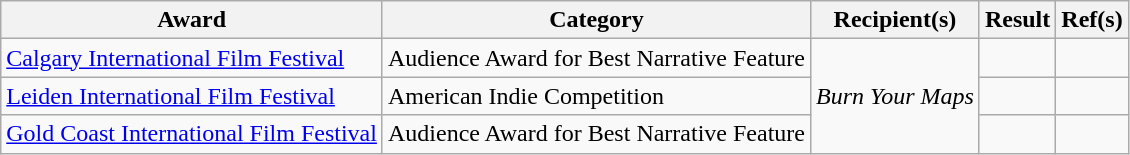<table class="wikitable">
<tr>
<th>Award</th>
<th>Category</th>
<th>Recipient(s)</th>
<th>Result</th>
<th>Ref(s)</th>
</tr>
<tr>
<td><a href='#'>Calgary International Film Festival</a></td>
<td>Audience Award for Best Narrative Feature</td>
<td rowspan="3"><em>Burn Your Maps</em></td>
<td></td>
<td></td>
</tr>
<tr>
<td><a href='#'>Leiden International Film Festival</a></td>
<td>American Indie Competition</td>
<td></td>
<td></td>
</tr>
<tr>
<td><a href='#'>Gold Coast International Film Festival</a></td>
<td>Audience Award for Best Narrative Feature</td>
<td></td>
<td></td>
</tr>
</table>
